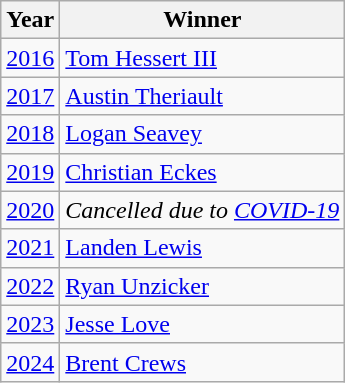<table class="wikitable">
<tr>
<th>Year</th>
<th>Winner</th>
</tr>
<tr>
<td><a href='#'>2016</a></td>
<td><a href='#'>Tom Hessert III</a></td>
</tr>
<tr>
<td><a href='#'>2017</a></td>
<td><a href='#'>Austin Theriault</a></td>
</tr>
<tr>
<td><a href='#'>2018</a></td>
<td><a href='#'>Logan Seavey</a></td>
</tr>
<tr>
<td><a href='#'>2019</a></td>
<td><a href='#'>Christian Eckes</a></td>
</tr>
<tr>
<td><a href='#'>2020</a></td>
<td><em>Cancelled due to <a href='#'>COVID-19</a></em></td>
</tr>
<tr>
<td><a href='#'>2021</a></td>
<td><a href='#'>Landen Lewis</a></td>
</tr>
<tr>
<td><a href='#'>2022</a></td>
<td><a href='#'>Ryan Unzicker</a></td>
</tr>
<tr>
<td><a href='#'>2023</a></td>
<td><a href='#'>Jesse Love</a></td>
</tr>
<tr>
<td><a href='#'>2024</a></td>
<td><a href='#'>Brent Crews</a></td>
</tr>
</table>
